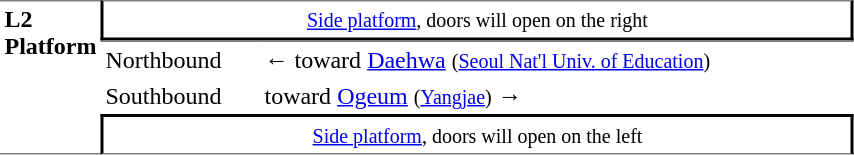<table table border=0 cellspacing=0 cellpadding=3>
<tr>
<td style="border-top:solid 1px gray;border-bottom:solid 1px gray;" width=50 rowspan=10 valign=top><strong>L2<br>Platform</strong></td>
<td style="border-top:solid 1px gray;border-right:solid 2px black;border-left:solid 2px black;border-bottom:solid 2px black;text-align:center;" colspan=2><small><a href='#'>Side platform</a>, doors will open on the right</small></td>
</tr>
<tr>
<td style="border-bottom:solid 0px gray;border-top:solid 1px gray;" width=100>Northbound</td>
<td style="border-bottom:solid 0px gray;border-top:solid 1px gray;" width=390>←  toward <a href='#'>Daehwa</a> <small>(<a href='#'>Seoul Nat'l Univ. of Education</a>)</small></td>
</tr>
<tr>
<td>Southbound</td>
<td>  toward <a href='#'>Ogeum</a> <small>(<a href='#'>Yangjae</a>)</small> →</td>
</tr>
<tr>
<td style="border-top:solid 2px black;border-right:solid 2px black;border-left:solid 2px black;border-bottom:solid 1px gray;text-align:center;" colspan=2><small><a href='#'>Side platform</a>, doors will open on the left</small></td>
</tr>
</table>
